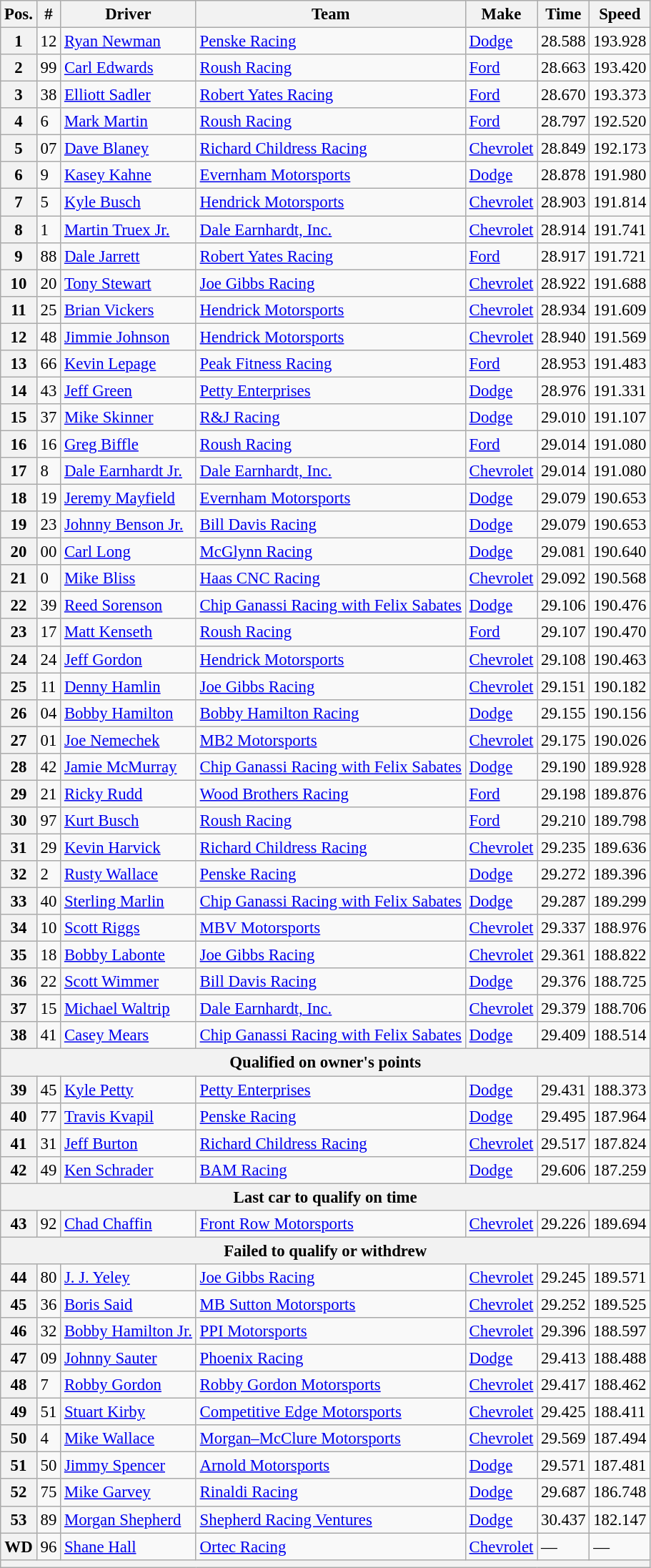<table class="wikitable" style="font-size:95%">
<tr>
<th>Pos.</th>
<th>#</th>
<th>Driver</th>
<th>Team</th>
<th>Make</th>
<th>Time</th>
<th>Speed</th>
</tr>
<tr>
<th>1</th>
<td>12</td>
<td><a href='#'>Ryan Newman</a></td>
<td><a href='#'>Penske Racing</a></td>
<td><a href='#'>Dodge</a></td>
<td>28.588</td>
<td>193.928</td>
</tr>
<tr>
<th>2</th>
<td>99</td>
<td><a href='#'>Carl Edwards</a></td>
<td><a href='#'>Roush Racing</a></td>
<td><a href='#'>Ford</a></td>
<td>28.663</td>
<td>193.420</td>
</tr>
<tr>
<th>3</th>
<td>38</td>
<td><a href='#'>Elliott Sadler</a></td>
<td><a href='#'>Robert Yates Racing</a></td>
<td><a href='#'>Ford</a></td>
<td>28.670</td>
<td>193.373</td>
</tr>
<tr>
<th>4</th>
<td>6</td>
<td><a href='#'>Mark Martin</a></td>
<td><a href='#'>Roush Racing</a></td>
<td><a href='#'>Ford</a></td>
<td>28.797</td>
<td>192.520</td>
</tr>
<tr>
<th>5</th>
<td>07</td>
<td><a href='#'>Dave Blaney</a></td>
<td><a href='#'>Richard Childress Racing</a></td>
<td><a href='#'>Chevrolet</a></td>
<td>28.849</td>
<td>192.173</td>
</tr>
<tr>
<th>6</th>
<td>9</td>
<td><a href='#'>Kasey Kahne</a></td>
<td><a href='#'>Evernham Motorsports</a></td>
<td><a href='#'>Dodge</a></td>
<td>28.878</td>
<td>191.980</td>
</tr>
<tr>
<th>7</th>
<td>5</td>
<td><a href='#'>Kyle Busch</a></td>
<td><a href='#'>Hendrick Motorsports</a></td>
<td><a href='#'>Chevrolet</a></td>
<td>28.903</td>
<td>191.814</td>
</tr>
<tr>
<th>8</th>
<td>1</td>
<td><a href='#'>Martin Truex Jr.</a></td>
<td><a href='#'>Dale Earnhardt, Inc.</a></td>
<td><a href='#'>Chevrolet</a></td>
<td>28.914</td>
<td>191.741</td>
</tr>
<tr>
<th>9</th>
<td>88</td>
<td><a href='#'>Dale Jarrett</a></td>
<td><a href='#'>Robert Yates Racing</a></td>
<td><a href='#'>Ford</a></td>
<td>28.917</td>
<td>191.721</td>
</tr>
<tr>
<th>10</th>
<td>20</td>
<td><a href='#'>Tony Stewart</a></td>
<td><a href='#'>Joe Gibbs Racing</a></td>
<td><a href='#'>Chevrolet</a></td>
<td>28.922</td>
<td>191.688</td>
</tr>
<tr>
<th>11</th>
<td>25</td>
<td><a href='#'>Brian Vickers</a></td>
<td><a href='#'>Hendrick Motorsports</a></td>
<td><a href='#'>Chevrolet</a></td>
<td>28.934</td>
<td>191.609</td>
</tr>
<tr>
<th>12</th>
<td>48</td>
<td><a href='#'>Jimmie Johnson</a></td>
<td><a href='#'>Hendrick Motorsports</a></td>
<td><a href='#'>Chevrolet</a></td>
<td>28.940</td>
<td>191.569</td>
</tr>
<tr>
<th>13</th>
<td>66</td>
<td><a href='#'>Kevin Lepage</a></td>
<td><a href='#'>Peak Fitness Racing</a></td>
<td><a href='#'>Ford</a></td>
<td>28.953</td>
<td>191.483</td>
</tr>
<tr>
<th>14</th>
<td>43</td>
<td><a href='#'>Jeff Green</a></td>
<td><a href='#'>Petty Enterprises</a></td>
<td><a href='#'>Dodge</a></td>
<td>28.976</td>
<td>191.331</td>
</tr>
<tr>
<th>15</th>
<td>37</td>
<td><a href='#'>Mike Skinner</a></td>
<td><a href='#'>R&J Racing</a></td>
<td><a href='#'>Dodge</a></td>
<td>29.010</td>
<td>191.107</td>
</tr>
<tr>
<th>16</th>
<td>16</td>
<td><a href='#'>Greg Biffle</a></td>
<td><a href='#'>Roush Racing</a></td>
<td><a href='#'>Ford</a></td>
<td>29.014</td>
<td>191.080</td>
</tr>
<tr>
<th>17</th>
<td>8</td>
<td><a href='#'>Dale Earnhardt Jr.</a></td>
<td><a href='#'>Dale Earnhardt, Inc.</a></td>
<td><a href='#'>Chevrolet</a></td>
<td>29.014</td>
<td>191.080</td>
</tr>
<tr>
<th>18</th>
<td>19</td>
<td><a href='#'>Jeremy Mayfield</a></td>
<td><a href='#'>Evernham Motorsports</a></td>
<td><a href='#'>Dodge</a></td>
<td>29.079</td>
<td>190.653</td>
</tr>
<tr>
<th>19</th>
<td>23</td>
<td><a href='#'>Johnny Benson Jr.</a></td>
<td><a href='#'>Bill Davis Racing</a></td>
<td><a href='#'>Dodge</a></td>
<td>29.079</td>
<td>190.653</td>
</tr>
<tr>
<th>20</th>
<td>00</td>
<td><a href='#'>Carl Long</a></td>
<td><a href='#'>McGlynn Racing</a></td>
<td><a href='#'>Dodge</a></td>
<td>29.081</td>
<td>190.640</td>
</tr>
<tr>
<th>21</th>
<td>0</td>
<td><a href='#'>Mike Bliss</a></td>
<td><a href='#'>Haas CNC Racing</a></td>
<td><a href='#'>Chevrolet</a></td>
<td>29.092</td>
<td>190.568</td>
</tr>
<tr>
<th>22</th>
<td>39</td>
<td><a href='#'>Reed Sorenson</a></td>
<td><a href='#'>Chip Ganassi Racing with Felix Sabates</a></td>
<td><a href='#'>Dodge</a></td>
<td>29.106</td>
<td>190.476</td>
</tr>
<tr>
<th>23</th>
<td>17</td>
<td><a href='#'>Matt Kenseth</a></td>
<td><a href='#'>Roush Racing</a></td>
<td><a href='#'>Ford</a></td>
<td>29.107</td>
<td>190.470</td>
</tr>
<tr>
<th>24</th>
<td>24</td>
<td><a href='#'>Jeff Gordon</a></td>
<td><a href='#'>Hendrick Motorsports</a></td>
<td><a href='#'>Chevrolet</a></td>
<td>29.108</td>
<td>190.463</td>
</tr>
<tr>
<th>25</th>
<td>11</td>
<td><a href='#'>Denny Hamlin</a></td>
<td><a href='#'>Joe Gibbs Racing</a></td>
<td><a href='#'>Chevrolet</a></td>
<td>29.151</td>
<td>190.182</td>
</tr>
<tr>
<th>26</th>
<td>04</td>
<td><a href='#'>Bobby Hamilton</a></td>
<td><a href='#'>Bobby Hamilton Racing</a></td>
<td><a href='#'>Dodge</a></td>
<td>29.155</td>
<td>190.156</td>
</tr>
<tr>
<th>27</th>
<td>01</td>
<td><a href='#'>Joe Nemechek</a></td>
<td><a href='#'>MB2 Motorsports</a></td>
<td><a href='#'>Chevrolet</a></td>
<td>29.175</td>
<td>190.026</td>
</tr>
<tr>
<th>28</th>
<td>42</td>
<td><a href='#'>Jamie McMurray</a></td>
<td><a href='#'>Chip Ganassi Racing with Felix Sabates</a></td>
<td><a href='#'>Dodge</a></td>
<td>29.190</td>
<td>189.928</td>
</tr>
<tr>
<th>29</th>
<td>21</td>
<td><a href='#'>Ricky Rudd</a></td>
<td><a href='#'>Wood Brothers Racing</a></td>
<td><a href='#'>Ford</a></td>
<td>29.198</td>
<td>189.876</td>
</tr>
<tr>
<th>30</th>
<td>97</td>
<td><a href='#'>Kurt Busch</a></td>
<td><a href='#'>Roush Racing</a></td>
<td><a href='#'>Ford</a></td>
<td>29.210</td>
<td>189.798</td>
</tr>
<tr>
<th>31</th>
<td>29</td>
<td><a href='#'>Kevin Harvick</a></td>
<td><a href='#'>Richard Childress Racing</a></td>
<td><a href='#'>Chevrolet</a></td>
<td>29.235</td>
<td>189.636</td>
</tr>
<tr>
<th>32</th>
<td>2</td>
<td><a href='#'>Rusty Wallace</a></td>
<td><a href='#'>Penske Racing</a></td>
<td><a href='#'>Dodge</a></td>
<td>29.272</td>
<td>189.396</td>
</tr>
<tr>
<th>33</th>
<td>40</td>
<td><a href='#'>Sterling Marlin</a></td>
<td><a href='#'>Chip Ganassi Racing with Felix Sabates</a></td>
<td><a href='#'>Dodge</a></td>
<td>29.287</td>
<td>189.299</td>
</tr>
<tr>
<th>34</th>
<td>10</td>
<td><a href='#'>Scott Riggs</a></td>
<td><a href='#'>MBV Motorsports</a></td>
<td><a href='#'>Chevrolet</a></td>
<td>29.337</td>
<td>188.976</td>
</tr>
<tr>
<th>35</th>
<td>18</td>
<td><a href='#'>Bobby Labonte</a></td>
<td><a href='#'>Joe Gibbs Racing</a></td>
<td><a href='#'>Chevrolet</a></td>
<td>29.361</td>
<td>188.822</td>
</tr>
<tr>
<th>36</th>
<td>22</td>
<td><a href='#'>Scott Wimmer</a></td>
<td><a href='#'>Bill Davis Racing</a></td>
<td><a href='#'>Dodge</a></td>
<td>29.376</td>
<td>188.725</td>
</tr>
<tr>
<th>37</th>
<td>15</td>
<td><a href='#'>Michael Waltrip</a></td>
<td><a href='#'>Dale Earnhardt, Inc.</a></td>
<td><a href='#'>Chevrolet</a></td>
<td>29.379</td>
<td>188.706</td>
</tr>
<tr>
<th>38</th>
<td>41</td>
<td><a href='#'>Casey Mears</a></td>
<td><a href='#'>Chip Ganassi Racing with Felix Sabates</a></td>
<td><a href='#'>Dodge</a></td>
<td>29.409</td>
<td>188.514</td>
</tr>
<tr>
<th colspan="7">Qualified on owner's points</th>
</tr>
<tr>
<th>39</th>
<td>45</td>
<td><a href='#'>Kyle Petty</a></td>
<td><a href='#'>Petty Enterprises</a></td>
<td><a href='#'>Dodge</a></td>
<td>29.431</td>
<td>188.373</td>
</tr>
<tr>
<th>40</th>
<td>77</td>
<td><a href='#'>Travis Kvapil</a></td>
<td><a href='#'>Penske Racing</a></td>
<td><a href='#'>Dodge</a></td>
<td>29.495</td>
<td>187.964</td>
</tr>
<tr>
<th>41</th>
<td>31</td>
<td><a href='#'>Jeff Burton</a></td>
<td><a href='#'>Richard Childress Racing</a></td>
<td><a href='#'>Chevrolet</a></td>
<td>29.517</td>
<td>187.824</td>
</tr>
<tr>
<th>42</th>
<td>49</td>
<td><a href='#'>Ken Schrader</a></td>
<td><a href='#'>BAM Racing</a></td>
<td><a href='#'>Dodge</a></td>
<td>29.606</td>
<td>187.259</td>
</tr>
<tr>
<th colspan="7">Last car to qualify on time</th>
</tr>
<tr>
<th>43</th>
<td>92</td>
<td><a href='#'>Chad Chaffin</a></td>
<td><a href='#'>Front Row Motorsports</a></td>
<td><a href='#'>Chevrolet</a></td>
<td>29.226</td>
<td>189.694</td>
</tr>
<tr>
<th colspan="7">Failed to qualify or withdrew</th>
</tr>
<tr>
<th>44</th>
<td>80</td>
<td><a href='#'>J. J. Yeley</a></td>
<td><a href='#'>Joe Gibbs Racing</a></td>
<td><a href='#'>Chevrolet</a></td>
<td>29.245</td>
<td>189.571</td>
</tr>
<tr>
<th>45</th>
<td>36</td>
<td><a href='#'>Boris Said</a></td>
<td><a href='#'>MB Sutton Motorsports</a></td>
<td><a href='#'>Chevrolet</a></td>
<td>29.252</td>
<td>189.525</td>
</tr>
<tr>
<th>46</th>
<td>32</td>
<td><a href='#'>Bobby Hamilton Jr.</a></td>
<td><a href='#'>PPI Motorsports</a></td>
<td><a href='#'>Chevrolet</a></td>
<td>29.396</td>
<td>188.597</td>
</tr>
<tr>
<th>47</th>
<td>09</td>
<td><a href='#'>Johnny Sauter</a></td>
<td><a href='#'>Phoenix Racing</a></td>
<td><a href='#'>Dodge</a></td>
<td>29.413</td>
<td>188.488</td>
</tr>
<tr>
<th>48</th>
<td>7</td>
<td><a href='#'>Robby Gordon</a></td>
<td><a href='#'>Robby Gordon Motorsports</a></td>
<td><a href='#'>Chevrolet</a></td>
<td>29.417</td>
<td>188.462</td>
</tr>
<tr>
<th>49</th>
<td>51</td>
<td><a href='#'>Stuart Kirby</a></td>
<td><a href='#'>Competitive Edge Motorsports</a></td>
<td><a href='#'>Chevrolet</a></td>
<td>29.425</td>
<td>188.411</td>
</tr>
<tr>
<th>50</th>
<td>4</td>
<td><a href='#'>Mike Wallace</a></td>
<td><a href='#'>Morgan–McClure Motorsports</a></td>
<td><a href='#'>Chevrolet</a></td>
<td>29.569</td>
<td>187.494</td>
</tr>
<tr>
<th>51</th>
<td>50</td>
<td><a href='#'>Jimmy Spencer</a></td>
<td><a href='#'>Arnold Motorsports</a></td>
<td><a href='#'>Dodge</a></td>
<td>29.571</td>
<td>187.481</td>
</tr>
<tr>
<th>52</th>
<td>75</td>
<td><a href='#'>Mike Garvey</a></td>
<td><a href='#'>Rinaldi Racing</a></td>
<td><a href='#'>Dodge</a></td>
<td>29.687</td>
<td>186.748</td>
</tr>
<tr>
<th>53</th>
<td>89</td>
<td><a href='#'>Morgan Shepherd</a></td>
<td><a href='#'>Shepherd Racing Ventures</a></td>
<td><a href='#'>Dodge</a></td>
<td>30.437</td>
<td>182.147</td>
</tr>
<tr>
<th>WD</th>
<td>96</td>
<td><a href='#'>Shane Hall</a></td>
<td><a href='#'>Ortec Racing</a></td>
<td><a href='#'>Chevrolet</a></td>
<td>—</td>
<td>—</td>
</tr>
<tr>
<th colspan="7"></th>
</tr>
</table>
